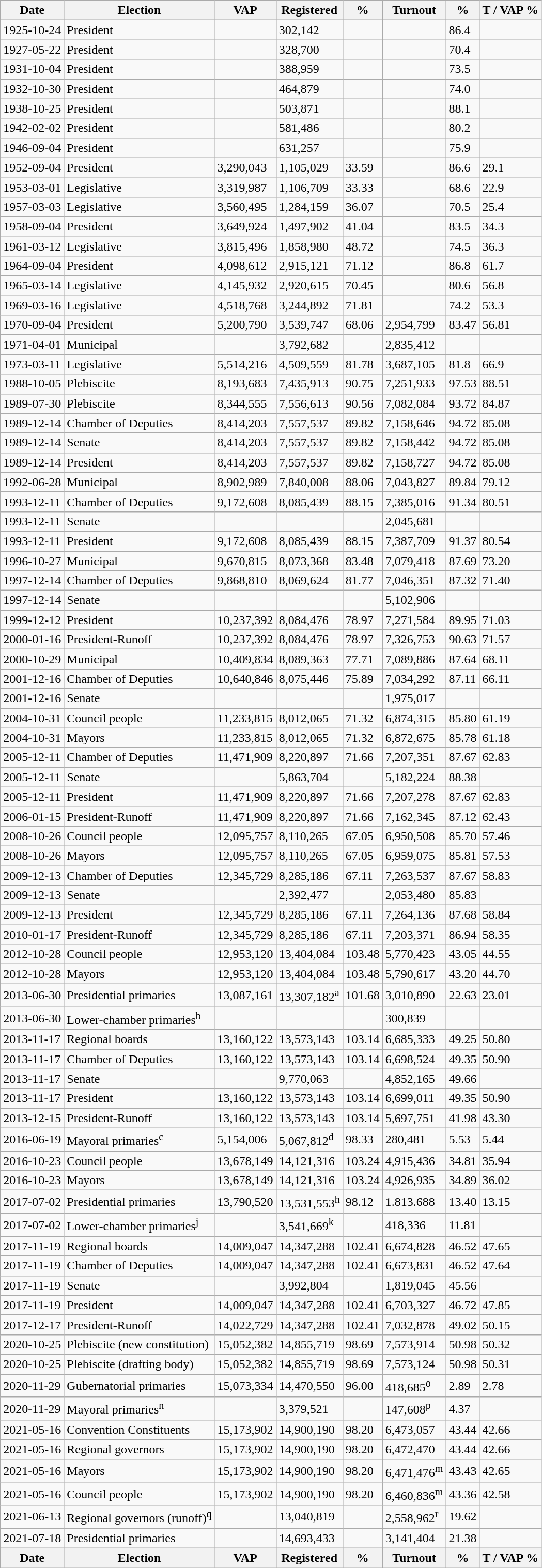<table class="wikitable sortable">
<tr>
<th>Date</th>
<th>Election</th>
<th>VAP</th>
<th>Registered</th>
<th>%</th>
<th>Turnout</th>
<th>%</th>
<th>T / VAP %</th>
</tr>
<tr>
<td>1925-10-24</td>
<td>President</td>
<td></td>
<td>302,142</td>
<td></td>
<td></td>
<td>86.4</td>
<td></td>
</tr>
<tr>
<td>1927-05-22</td>
<td>President</td>
<td></td>
<td>328,700</td>
<td></td>
<td></td>
<td>70.4</td>
<td></td>
</tr>
<tr>
<td>1931-10-04</td>
<td>President</td>
<td></td>
<td>388,959</td>
<td></td>
<td></td>
<td>73.5</td>
<td></td>
</tr>
<tr>
<td>1932-10-30</td>
<td>President</td>
<td></td>
<td>464,879</td>
<td></td>
<td></td>
<td>74.0</td>
<td></td>
</tr>
<tr>
<td>1938-10-25</td>
<td>President</td>
<td></td>
<td>503,871</td>
<td></td>
<td></td>
<td>88.1</td>
<td></td>
</tr>
<tr>
<td>1942-02-02</td>
<td>President</td>
<td></td>
<td>581,486</td>
<td></td>
<td></td>
<td>80.2</td>
<td></td>
</tr>
<tr>
<td>1946-09-04</td>
<td>President</td>
<td></td>
<td>631,257</td>
<td></td>
<td></td>
<td>75.9</td>
<td></td>
</tr>
<tr>
<td>1952-09-04</td>
<td>President</td>
<td>3,290,043</td>
<td>1,105,029</td>
<td>33.59</td>
<td></td>
<td>86.6</td>
<td>29.1</td>
</tr>
<tr>
<td>1953-03-01</td>
<td>Legislative</td>
<td>3,319,987</td>
<td>1,106,709</td>
<td>33.33</td>
<td></td>
<td>68.6</td>
<td>22.9</td>
</tr>
<tr>
<td>1957-03-03</td>
<td>Legislative</td>
<td>3,560,495</td>
<td>1,284,159</td>
<td>36.07</td>
<td></td>
<td>70.5</td>
<td>25.4</td>
</tr>
<tr>
<td>1958-09-04</td>
<td>President</td>
<td>3,649,924</td>
<td>1,497,902</td>
<td>41.04</td>
<td></td>
<td>83.5</td>
<td>34.3</td>
</tr>
<tr>
<td>1961-03-12</td>
<td>Legislative</td>
<td>3,815,496</td>
<td>1,858,980</td>
<td>48.72</td>
<td></td>
<td>74.5</td>
<td>36.3</td>
</tr>
<tr>
<td>1964-09-04</td>
<td>President</td>
<td>4,098,612</td>
<td>2,915,121</td>
<td>71.12</td>
<td></td>
<td>86.8</td>
<td>61.7</td>
</tr>
<tr>
<td>1965-03-14</td>
<td>Legislative</td>
<td>4,145,932</td>
<td>2,920,615</td>
<td>70.45</td>
<td></td>
<td>80.6</td>
<td>56.8</td>
</tr>
<tr>
<td>1969-03-16</td>
<td>Legislative</td>
<td>4,518,768</td>
<td>3,244,892</td>
<td>71.81</td>
<td></td>
<td>74.2</td>
<td>53.3</td>
</tr>
<tr>
<td>1970-09-04</td>
<td>President</td>
<td>5,200,790</td>
<td>3,539,747</td>
<td>68.06</td>
<td>2,954,799</td>
<td>83.47</td>
<td>56.81</td>
</tr>
<tr>
<td>1971-04-01</td>
<td>Municipal</td>
<td></td>
<td>3,792,682</td>
<td></td>
<td>2,835,412</td>
<td></td>
<td></td>
</tr>
<tr>
<td>1973-03-11</td>
<td>Legislative</td>
<td>5,514,216</td>
<td>4,509,559</td>
<td>81.78</td>
<td>3,687,105</td>
<td>81.8</td>
<td>66.9</td>
</tr>
<tr>
<td>1988-10-05</td>
<td>Plebiscite</td>
<td>8,193,683</td>
<td>7,435,913</td>
<td>90.75</td>
<td>7,251,933</td>
<td>97.53</td>
<td>88.51</td>
</tr>
<tr>
<td>1989-07-30</td>
<td>Plebiscite</td>
<td>8,344,555</td>
<td>7,556,613</td>
<td>90.56</td>
<td>7,082,084</td>
<td>93.72</td>
<td>84.87</td>
</tr>
<tr>
<td>1989-12-14</td>
<td>Chamber of Deputies</td>
<td>8,414,203</td>
<td>7,557,537</td>
<td>89.82</td>
<td>7,158,646</td>
<td>94.72</td>
<td>85.08</td>
</tr>
<tr>
<td>1989-12-14</td>
<td>Senate</td>
<td>8,414,203</td>
<td>7,557,537</td>
<td>89.82</td>
<td>7,158,442</td>
<td>94.72</td>
<td>85.08</td>
</tr>
<tr>
<td>1989-12-14</td>
<td>President</td>
<td>8,414,203</td>
<td>7,557,537</td>
<td>89.82</td>
<td>7,158,727</td>
<td>94.72</td>
<td>85.08</td>
</tr>
<tr>
<td>1992-06-28</td>
<td>Municipal</td>
<td>8,902,989</td>
<td>7,840,008</td>
<td>88.06</td>
<td>7,043,827</td>
<td>89.84</td>
<td>79.12</td>
</tr>
<tr>
<td>1993-12-11</td>
<td>Chamber of Deputies</td>
<td>9,172,608</td>
<td>8,085,439</td>
<td>88.15</td>
<td>7,385,016</td>
<td>91.34</td>
<td>80.51</td>
</tr>
<tr>
<td>1993-12-11</td>
<td>Senate</td>
<td></td>
<td></td>
<td></td>
<td>2,045,681</td>
<td></td>
<td></td>
</tr>
<tr>
<td>1993-12-11</td>
<td>President</td>
<td>9,172,608</td>
<td>8,085,439</td>
<td>88.15</td>
<td>7,387,709</td>
<td>91.37</td>
<td>80.54</td>
</tr>
<tr>
<td>1996-10-27</td>
<td>Municipal</td>
<td>9,670,815</td>
<td>8,073,368</td>
<td>83.48</td>
<td>7,079,418</td>
<td>87.69</td>
<td>73.20</td>
</tr>
<tr>
<td>1997-12-14</td>
<td>Chamber of Deputies</td>
<td>9,868,810</td>
<td>8,069,624</td>
<td>81.77</td>
<td>7,046,351</td>
<td>87.32</td>
<td>71.40</td>
</tr>
<tr>
<td>1997-12-14</td>
<td>Senate</td>
<td></td>
<td></td>
<td></td>
<td>5,102,906</td>
<td></td>
<td></td>
</tr>
<tr>
<td>1999-12-12</td>
<td>President</td>
<td>10,237,392</td>
<td>8,084,476</td>
<td>78.97</td>
<td>7,271,584</td>
<td>89.95</td>
<td>71.03</td>
</tr>
<tr>
<td>2000-01-16</td>
<td>President-Runoff</td>
<td>10,237,392</td>
<td>8,084,476</td>
<td>78.97</td>
<td>7,326,753</td>
<td>90.63</td>
<td>71.57</td>
</tr>
<tr>
<td>2000-10-29</td>
<td>Municipal</td>
<td>10,409,834</td>
<td>8,089,363</td>
<td>77.71</td>
<td>7,089,886</td>
<td>87.64</td>
<td>68.11</td>
</tr>
<tr>
<td>2001-12-16</td>
<td>Chamber of Deputies</td>
<td>10,640,846</td>
<td>8,075,446</td>
<td>75.89</td>
<td>7,034,292</td>
<td>87.11</td>
<td>66.11</td>
</tr>
<tr>
<td>2001-12-16</td>
<td>Senate</td>
<td></td>
<td></td>
<td></td>
<td>1,975,017</td>
<td></td>
<td></td>
</tr>
<tr>
<td>2004-10-31</td>
<td>Council people</td>
<td>11,233,815</td>
<td>8,012,065</td>
<td>71.32</td>
<td>6,874,315</td>
<td>85.80</td>
<td>61.19</td>
</tr>
<tr>
<td>2004-10-31</td>
<td>Mayors</td>
<td>11,233,815</td>
<td>8,012,065</td>
<td>71.32</td>
<td>6,872,675</td>
<td>85.78</td>
<td>61.18</td>
</tr>
<tr>
<td>2005-12-11</td>
<td>Chamber of Deputies</td>
<td>11,471,909</td>
<td>8,220,897</td>
<td>71.66</td>
<td>7,207,351</td>
<td>87.67</td>
<td>62.83</td>
</tr>
<tr>
<td>2005-12-11</td>
<td>Senate</td>
<td></td>
<td>5,863,704</td>
<td></td>
<td>5,182,224</td>
<td>88.38</td>
<td></td>
</tr>
<tr>
<td>2005-12-11</td>
<td>President</td>
<td>11,471,909</td>
<td>8,220,897</td>
<td>71.66</td>
<td>7,207,278</td>
<td>87.67</td>
<td>62.83</td>
</tr>
<tr>
<td>2006-01-15</td>
<td>President-Runoff</td>
<td>11,471,909</td>
<td>8,220,897</td>
<td>71.66</td>
<td>7,162,345</td>
<td>87.12</td>
<td>62.43</td>
</tr>
<tr>
<td>2008-10-26</td>
<td>Council people</td>
<td>12,095,757</td>
<td>8,110,265</td>
<td>67.05</td>
<td>6,950,508</td>
<td>85.70</td>
<td>57.46</td>
</tr>
<tr>
<td>2008-10-26</td>
<td>Mayors</td>
<td>12,095,757</td>
<td>8,110,265</td>
<td>67.05</td>
<td>6,959,075</td>
<td>85.81</td>
<td>57.53</td>
</tr>
<tr>
<td>2009-12-13</td>
<td>Chamber of Deputies</td>
<td>12,345,729</td>
<td>8,285,186</td>
<td>67.11</td>
<td>7,263,537</td>
<td>87.67</td>
<td>58.83</td>
</tr>
<tr>
<td>2009-12-13</td>
<td>Senate</td>
<td></td>
<td>2,392,477</td>
<td></td>
<td>2,053,480</td>
<td>85.83</td>
<td></td>
</tr>
<tr>
<td>2009-12-13</td>
<td>President</td>
<td>12,345,729</td>
<td>8,285,186</td>
<td>67.11</td>
<td>7,264,136</td>
<td>87.68</td>
<td>58.84</td>
</tr>
<tr>
<td>2010-01-17</td>
<td>President-Runoff</td>
<td>12,345,729</td>
<td>8,285,186</td>
<td>67.11</td>
<td>7,203,371</td>
<td>86.94</td>
<td>58.35</td>
</tr>
<tr>
<td>2012-10-28</td>
<td>Council people</td>
<td>12,953,120</td>
<td>13,404,084</td>
<td>103.48</td>
<td>5,770,423</td>
<td>43.05</td>
<td>44.55</td>
</tr>
<tr>
<td>2012-10-28</td>
<td>Mayors</td>
<td>12,953,120</td>
<td>13,404,084</td>
<td>103.48</td>
<td>5,790,617</td>
<td>43.20</td>
<td>44.70</td>
</tr>
<tr>
<td>2013-06-30</td>
<td>Presidential primaries</td>
<td>13,087,161</td>
<td>13,307,182<sup>a</sup></td>
<td>101.68</td>
<td>3,010,890</td>
<td>22.63</td>
<td>23.01</td>
</tr>
<tr>
<td>2013-06-30</td>
<td>Lower-chamber primaries<sup>b</sup></td>
<td></td>
<td></td>
<td></td>
<td>300,839</td>
<td></td>
<td></td>
</tr>
<tr>
<td>2013-11-17</td>
<td>Regional boards</td>
<td>13,160,122</td>
<td>13,573,143</td>
<td>103.14</td>
<td>6,685,333</td>
<td>49.25</td>
<td>50.80</td>
</tr>
<tr>
<td>2013-11-17</td>
<td>Chamber of Deputies</td>
<td>13,160,122</td>
<td>13,573,143</td>
<td>103.14</td>
<td>6,698,524</td>
<td>49.35</td>
<td>50.90</td>
</tr>
<tr>
<td>2013-11-17</td>
<td>Senate</td>
<td></td>
<td>9,770,063</td>
<td></td>
<td>4,852,165</td>
<td>49.66</td>
<td></td>
</tr>
<tr>
<td>2013-11-17</td>
<td>President</td>
<td>13,160,122</td>
<td>13,573,143</td>
<td>103.14</td>
<td>6,699,011</td>
<td>49.35</td>
<td>50.90</td>
</tr>
<tr>
<td>2013-12-15</td>
<td>President-Runoff</td>
<td>13,160,122</td>
<td>13,573,143</td>
<td>103.14</td>
<td>5,697,751</td>
<td>41.98</td>
<td>43.30</td>
</tr>
<tr>
<td>2016-06-19</td>
<td>Mayoral primaries<sup>c</sup></td>
<td>5,154,006</td>
<td>5,067,812<sup>d</sup></td>
<td>98.33</td>
<td>280,481</td>
<td>5.53</td>
<td>5.44</td>
</tr>
<tr>
<td>2016-10-23</td>
<td>Council people</td>
<td>13,678,149</td>
<td>14,121,316</td>
<td>103.24</td>
<td>4,915,436</td>
<td>34.81</td>
<td>35.94</td>
</tr>
<tr>
<td>2016-10-23</td>
<td>Mayors</td>
<td>13,678,149</td>
<td>14,121,316</td>
<td>103.24</td>
<td>4,926,935</td>
<td>34.89</td>
<td>36.02</td>
</tr>
<tr>
<td>2017-07-02</td>
<td>Presidential primaries</td>
<td>13,790,520</td>
<td>13,531,553<sup>h</sup></td>
<td>98.12</td>
<td>1.813.688</td>
<td>13.40</td>
<td>13.15</td>
</tr>
<tr>
<td>2017-07-02</td>
<td>Lower-chamber primaries<sup>j</sup></td>
<td></td>
<td>3,541,669<sup>k</sup></td>
<td></td>
<td>418,336</td>
<td>11.81</td>
<td></td>
</tr>
<tr>
<td>2017-11-19</td>
<td>Regional boards</td>
<td>14,009,047</td>
<td>14,347,288</td>
<td>102.41</td>
<td>6,674,828</td>
<td>46.52</td>
<td>47.65</td>
</tr>
<tr>
<td>2017-11-19</td>
<td>Chamber of Deputies</td>
<td>14,009,047</td>
<td>14,347,288</td>
<td>102.41</td>
<td>6,673,831</td>
<td>46.52</td>
<td>47.64</td>
</tr>
<tr>
<td>2017-11-19</td>
<td>Senate</td>
<td></td>
<td>3,992,804</td>
<td></td>
<td>1,819,045</td>
<td>45.56</td>
<td></td>
</tr>
<tr>
<td>2017-11-19</td>
<td>President</td>
<td>14,009,047</td>
<td>14,347,288</td>
<td>102.41</td>
<td>6,703,327</td>
<td>46.72</td>
<td>47.85</td>
</tr>
<tr>
<td>2017-12-17</td>
<td>President-Runoff</td>
<td>14,022,729</td>
<td>14,347,288</td>
<td>102.41</td>
<td>7,032,878</td>
<td>49.02</td>
<td>50.15</td>
</tr>
<tr>
<td>2020-10-25</td>
<td>Plebiscite (new constitution)</td>
<td>15,052,382</td>
<td>14,855,719</td>
<td>98.69</td>
<td>7,573,914</td>
<td>50.98</td>
<td>50.32</td>
</tr>
<tr>
<td>2020-10-25</td>
<td>Plebiscite (drafting body)</td>
<td>15,052,382</td>
<td>14,855,719</td>
<td>98.69</td>
<td>7,573,124</td>
<td>50.98</td>
<td>50.31</td>
</tr>
<tr>
<td>2020-11-29</td>
<td>Gubernatorial primaries</td>
<td>15,073,334</td>
<td>14,470,550</td>
<td>96.00</td>
<td>418,685<sup>o</sup></td>
<td>2.89</td>
<td>2.78</td>
</tr>
<tr>
<td>2020-11-29</td>
<td>Mayoral primaries<sup>n</sup></td>
<td></td>
<td>3,379,521</td>
<td></td>
<td>147,608<sup>p</sup></td>
<td>4.37</td>
<td></td>
</tr>
<tr>
<td>2021-05-16</td>
<td>Convention Constituents</td>
<td>15,173,902</td>
<td>14,900,190</td>
<td>98.20</td>
<td>6,473,057</td>
<td>43.44</td>
<td>42.66</td>
</tr>
<tr>
<td>2021-05-16</td>
<td>Regional governors</td>
<td>15,173,902</td>
<td>14,900,190</td>
<td>98.20</td>
<td>6,472,470</td>
<td>43.44</td>
<td>42.66</td>
</tr>
<tr>
<td>2021-05-16</td>
<td>Mayors</td>
<td>15,173,902</td>
<td>14,900,190</td>
<td>98.20</td>
<td>6,471,476<sup>m</sup></td>
<td>43.43</td>
<td>42.65</td>
</tr>
<tr>
<td>2021-05-16</td>
<td>Council people</td>
<td>15,173,902</td>
<td>14,900,190</td>
<td>98.20</td>
<td>6,460,836<sup>m</sup></td>
<td>43.36</td>
<td>42.58</td>
</tr>
<tr>
<td>2021-06-13</td>
<td>Regional governors (runoff)<sup>q</sup></td>
<td></td>
<td>13,040,819</td>
<td></td>
<td>2,558,962<sup>r</sup></td>
<td>19.62</td>
<td></td>
</tr>
<tr>
<td>2021-07-18</td>
<td>Presidential primaries</td>
<td></td>
<td>14,693,433</td>
<td></td>
<td>3,141,404</td>
<td>21.38</td>
<td></td>
</tr>
<tr>
<th>Date</th>
<th>Election</th>
<th>VAP</th>
<th>Registered</th>
<th>%</th>
<th>Turnout</th>
<th>%</th>
<th>T / VAP %</th>
</tr>
</table>
